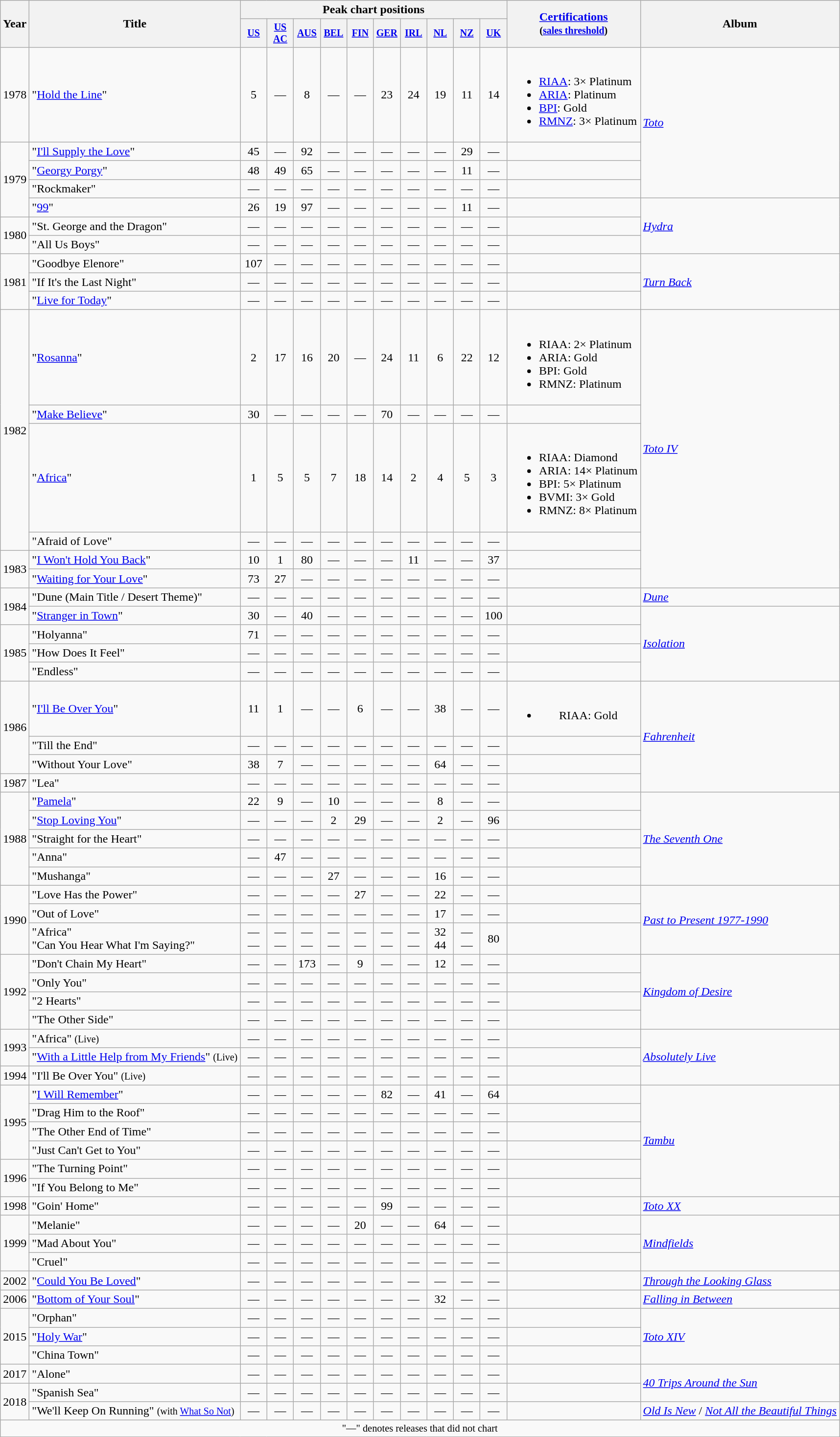<table class="wikitable" style="text-align:center;">
<tr>
<th scope="col" rowspan="2">Year</th>
<th scope="col" rowspan="2">Title</th>
<th scope="col" colspan="10">Peak chart positions</th>
<th scope="col" rowspan="2"><a href='#'>Certifications</a><br><small>(<a href='#'>sales threshold</a>)</small></th>
<th scope="col" rowspan="2">Album</th>
</tr>
<tr style="font-size:smaller;">
<th scope="col" style="width:30px;"><a href='#'>US</a><br></th>
<th scope="col" style="width:30px;"><a href='#'>US AC</a><br></th>
<th scope="col" style="width:30px;"><a href='#'>AUS</a><br></th>
<th scope="col" style="width:30px;"><a href='#'>BEL</a><br></th>
<th scope="col" style="width:30px;"><a href='#'>FIN</a><br></th>
<th scope="col" style="width:30px;"><a href='#'>GER</a><br></th>
<th scope="col" style="width:30px;"><a href='#'>IRL</a><br></th>
<th scope="col" style="width:30px;"><a href='#'>NL</a><br></th>
<th scope="col" style="width:30px;"><a href='#'>NZ</a><br></th>
<th scope="col" style="width:30px;"><a href='#'>UK</a><br></th>
</tr>
<tr>
<td>1978</td>
<td style="text-align:left;">"<a href='#'>Hold the Line</a>"</td>
<td>5</td>
<td>—</td>
<td>8</td>
<td>—</td>
<td>—</td>
<td>23</td>
<td>24</td>
<td>19</td>
<td>11</td>
<td>14</td>
<td style="text-align:left;"><br><ul><li><a href='#'>RIAA</a>: 3× Platinum</li><li><a href='#'>ARIA</a>: Platinum</li><li><a href='#'>BPI</a>: Gold</li><li><a href='#'>RMNZ</a>: 3× Platinum</li></ul></td>
<td rowspan="4" style="text-align:left;"><em><a href='#'>Toto</a></em></td>
</tr>
<tr>
<td rowspan="4">1979</td>
<td style="text-align:left;">"<a href='#'>I'll Supply the Love</a>"</td>
<td>45</td>
<td>—</td>
<td>92</td>
<td>—</td>
<td>—</td>
<td>—</td>
<td>—</td>
<td>—</td>
<td>29</td>
<td>—</td>
<td></td>
</tr>
<tr>
<td style="text-align:left;">"<a href='#'>Georgy Porgy</a>"</td>
<td>48</td>
<td>49</td>
<td>65</td>
<td>—</td>
<td>—</td>
<td>—</td>
<td>—</td>
<td>—</td>
<td>11</td>
<td>—</td>
<td></td>
</tr>
<tr>
<td style="text-align:left;">"Rockmaker"</td>
<td>—</td>
<td>—</td>
<td>—</td>
<td>—</td>
<td>—</td>
<td>—</td>
<td>—</td>
<td>—</td>
<td>—</td>
<td>—</td>
<td></td>
</tr>
<tr>
<td style="text-align:left;">"<a href='#'>99</a>"</td>
<td>26</td>
<td>19</td>
<td>97</td>
<td>—</td>
<td>—</td>
<td>—</td>
<td>—</td>
<td>—</td>
<td>11</td>
<td>—</td>
<td></td>
<td rowspan="3" style="text-align:left;"><em><a href='#'>Hydra</a></em></td>
</tr>
<tr>
<td rowspan="2">1980</td>
<td style="text-align:left;">"St. George and the Dragon"</td>
<td>—</td>
<td>—</td>
<td>—</td>
<td>—</td>
<td>—</td>
<td>—</td>
<td>—</td>
<td>—</td>
<td>—</td>
<td>—</td>
<td></td>
</tr>
<tr>
<td style="text-align:left;">"All Us Boys"</td>
<td>—</td>
<td>—</td>
<td>—</td>
<td>—</td>
<td>—</td>
<td>—</td>
<td>—</td>
<td>—</td>
<td>—</td>
<td>—</td>
<td></td>
</tr>
<tr>
<td rowspan="3">1981</td>
<td style="text-align:left;">"Goodbye Elenore"</td>
<td>107</td>
<td>—</td>
<td>—</td>
<td>—</td>
<td>—</td>
<td>—</td>
<td>—</td>
<td>—</td>
<td>—</td>
<td>—</td>
<td></td>
<td rowspan="3" style="text-align:left;"><em><a href='#'>Turn Back</a></em></td>
</tr>
<tr>
<td style="text-align:left;">"If It's the Last Night"</td>
<td>—</td>
<td>—</td>
<td>—</td>
<td>—</td>
<td>—</td>
<td>—</td>
<td>—</td>
<td>—</td>
<td>—</td>
<td>—</td>
<td></td>
</tr>
<tr>
<td style="text-align:left;">"<a href='#'>Live for Today</a>"</td>
<td>—</td>
<td>—</td>
<td>—</td>
<td>—</td>
<td>—</td>
<td>—</td>
<td>—</td>
<td>—</td>
<td>—</td>
<td>—</td>
<td></td>
</tr>
<tr>
<td rowspan="4">1982</td>
<td style="text-align:left;">"<a href='#'>Rosanna</a>"</td>
<td>2</td>
<td>17</td>
<td>16</td>
<td>20</td>
<td>—</td>
<td>24</td>
<td>11</td>
<td>6</td>
<td>22</td>
<td>12</td>
<td style="text-align:left;"><br><ul><li>RIAA: 2× Platinum</li><li>ARIA: Gold</li><li>BPI: Gold</li><li>RMNZ: Platinum</li></ul></td>
<td rowspan="6" style="text-align:left;"><em><a href='#'>Toto IV</a></em></td>
</tr>
<tr>
<td style="text-align:left;">"<a href='#'>Make Believe</a>"</td>
<td>30</td>
<td>—</td>
<td>—</td>
<td>—</td>
<td>—</td>
<td>70</td>
<td>—</td>
<td>—</td>
<td>—</td>
<td>—</td>
<td></td>
</tr>
<tr>
<td style="text-align:left;">"<a href='#'>Africa</a>"</td>
<td>1</td>
<td>5</td>
<td>5</td>
<td>7</td>
<td>18</td>
<td>14</td>
<td>2</td>
<td>4</td>
<td>5</td>
<td>3</td>
<td style="text-align:left;"><br><ul><li>RIAA: Diamond</li><li>ARIA: 14× Platinum</li><li>BPI: 5× Platinum</li><li>BVMI: 3× Gold</li><li>RMNZ: 8× Platinum</li></ul></td>
</tr>
<tr>
<td style="text-align:left;">"Afraid of Love"</td>
<td>—</td>
<td>—</td>
<td>—</td>
<td>—</td>
<td>—</td>
<td>—</td>
<td>—</td>
<td>—</td>
<td>—</td>
<td>—</td>
<td></td>
</tr>
<tr>
<td rowspan="2">1983</td>
<td style="text-align:left;">"<a href='#'>I Won't Hold You Back</a>"</td>
<td>10</td>
<td>1</td>
<td>80</td>
<td>—</td>
<td>—</td>
<td>—</td>
<td>11</td>
<td>—</td>
<td>—</td>
<td>37</td>
<td></td>
</tr>
<tr>
<td style="text-align:left;">"<a href='#'>Waiting for Your Love</a>"</td>
<td>73</td>
<td>27</td>
<td>—</td>
<td>—</td>
<td>—</td>
<td>—</td>
<td>—</td>
<td>—</td>
<td>—</td>
<td>—</td>
<td></td>
</tr>
<tr>
<td rowspan="2">1984</td>
<td style="text-align:left;">"Dune (Main Title / Desert Theme)"</td>
<td>—</td>
<td>—</td>
<td>—</td>
<td>—</td>
<td>—</td>
<td>—</td>
<td>—</td>
<td>—</td>
<td>—</td>
<td>—</td>
<td></td>
<td style="text-align:left;"><em><a href='#'>Dune</a></em></td>
</tr>
<tr>
<td style="text-align:left;">"<a href='#'>Stranger in Town</a>"</td>
<td>30</td>
<td>—</td>
<td>40</td>
<td>—</td>
<td>—</td>
<td>—</td>
<td>—</td>
<td>—</td>
<td>—</td>
<td>100</td>
<td></td>
<td rowspan="4" style="text-align:left;"><em><a href='#'>Isolation</a></em></td>
</tr>
<tr>
<td rowspan="3">1985</td>
<td style="text-align:left;">"Holyanna"</td>
<td>71</td>
<td>—</td>
<td>—</td>
<td>—</td>
<td>—</td>
<td>—</td>
<td>—</td>
<td>—</td>
<td>—</td>
<td>—</td>
<td></td>
</tr>
<tr>
<td style="text-align:left;">"How Does It Feel"</td>
<td>—</td>
<td>—</td>
<td>—</td>
<td>—</td>
<td>—</td>
<td>—</td>
<td>—</td>
<td>—</td>
<td>—</td>
<td>—</td>
<td></td>
</tr>
<tr>
<td style="text-align:left;">"Endless"</td>
<td>—</td>
<td>—</td>
<td>—</td>
<td>—</td>
<td>—</td>
<td>—</td>
<td>—</td>
<td>—</td>
<td>—</td>
<td>—</td>
<td></td>
</tr>
<tr>
<td rowspan="3">1986</td>
<td style="text-align:left;">"<a href='#'>I'll Be Over You</a>"</td>
<td>11</td>
<td>1</td>
<td>—</td>
<td>—</td>
<td>6</td>
<td>—</td>
<td>—</td>
<td>38</td>
<td>—</td>
<td>—</td>
<td><br><ul><li>RIAA: Gold</li></ul></td>
<td rowspan="4" style="text-align:left;"><em><a href='#'>Fahrenheit</a></em></td>
</tr>
<tr>
<td style="text-align:left;">"Till the End"</td>
<td>—</td>
<td>—</td>
<td>—</td>
<td>—</td>
<td>—</td>
<td>—</td>
<td>—</td>
<td>—</td>
<td>—</td>
<td>—</td>
<td></td>
</tr>
<tr>
<td style="text-align:left;">"Without Your Love"</td>
<td>38</td>
<td>7</td>
<td>—</td>
<td>—</td>
<td>—</td>
<td>—</td>
<td>—</td>
<td>64</td>
<td>—</td>
<td>—</td>
<td></td>
</tr>
<tr>
<td>1987</td>
<td style="text-align:left;">"Lea"</td>
<td>—</td>
<td>—</td>
<td>—</td>
<td>—</td>
<td>—</td>
<td>—</td>
<td>—</td>
<td>—</td>
<td>—</td>
<td>—</td>
<td></td>
</tr>
<tr>
<td rowspan="5">1988</td>
<td style="text-align:left;">"<a href='#'>Pamela</a>"</td>
<td>22</td>
<td>9</td>
<td>—</td>
<td>10</td>
<td>—</td>
<td>—</td>
<td>—</td>
<td>8</td>
<td>—</td>
<td>—</td>
<td></td>
<td rowspan="5" style="text-align:left;"><em><a href='#'>The Seventh One</a></em></td>
</tr>
<tr>
<td style="text-align:left;">"<a href='#'>Stop Loving You</a>"</td>
<td>—</td>
<td>—</td>
<td>—</td>
<td>2</td>
<td>29</td>
<td>—</td>
<td>—</td>
<td>2</td>
<td>—</td>
<td>96</td>
</tr>
<tr>
<td style="text-align:left;">"Straight for the Heart"</td>
<td>—</td>
<td>—</td>
<td>—</td>
<td>—</td>
<td>—</td>
<td>—</td>
<td>—</td>
<td>—</td>
<td>—</td>
<td>—</td>
<td></td>
</tr>
<tr>
<td style="text-align:left;">"Anna" </td>
<td>—</td>
<td>47</td>
<td>—</td>
<td>—</td>
<td>—</td>
<td>—</td>
<td>—</td>
<td>—</td>
<td>—</td>
<td>—</td>
<td></td>
</tr>
<tr>
<td style="text-align:left;">"Mushanga"</td>
<td>—</td>
<td>—</td>
<td>—</td>
<td>27</td>
<td>—</td>
<td>—</td>
<td>—</td>
<td>16</td>
<td>—</td>
<td>—</td>
<td></td>
</tr>
<tr>
<td rowspan="3">1990</td>
<td style="text-align:left;">"Love Has the Power"</td>
<td>—</td>
<td>—</td>
<td>—</td>
<td>—</td>
<td>27</td>
<td>—</td>
<td>—</td>
<td>22</td>
<td>—</td>
<td>—</td>
<td></td>
<td rowspan="3" style="text-align:left;"><em><a href='#'>Past to Present 1977-1990</a></em></td>
</tr>
<tr>
<td style="text-align:left;">"Out of Love"</td>
<td>—</td>
<td>—</td>
<td>—</td>
<td>—</td>
<td>—</td>
<td>—</td>
<td>—</td>
<td>17</td>
<td>—</td>
<td>—</td>
<td></td>
</tr>
<tr>
<td style="text-align:left;">"Africa"<br>"Can You Hear What I'm Saying?"</td>
<td>—<br>—</td>
<td>—<br>—</td>
<td>—<br>—</td>
<td>—<br>—</td>
<td>—<br>—</td>
<td>—<br>—</td>
<td>—<br>—</td>
<td>32<br>44</td>
<td>—<br>—</td>
<td>80</td>
<td></td>
</tr>
<tr>
<td rowspan="4">1992</td>
<td style="text-align:left;">"Don't Chain My Heart"</td>
<td>—</td>
<td>—</td>
<td>173</td>
<td>—</td>
<td>9</td>
<td>—</td>
<td>—</td>
<td>12</td>
<td>—</td>
<td>—</td>
<td></td>
<td rowspan="4" style="text-align:left;"><em><a href='#'>Kingdom of Desire</a></em></td>
</tr>
<tr>
<td style="text-align:left;">"Only You"</td>
<td>—</td>
<td>—</td>
<td>—</td>
<td>—</td>
<td>—</td>
<td>—</td>
<td>—</td>
<td>—</td>
<td>—</td>
<td>—</td>
<td></td>
</tr>
<tr>
<td style="text-align:left;">"2 Hearts"</td>
<td>—</td>
<td>—</td>
<td>—</td>
<td>—</td>
<td>—</td>
<td>—</td>
<td>—</td>
<td>—</td>
<td>—</td>
<td>—</td>
<td></td>
</tr>
<tr>
<td style="text-align:left;">"The Other Side"</td>
<td>—</td>
<td>—</td>
<td>—</td>
<td>—</td>
<td>—</td>
<td>—</td>
<td>—</td>
<td>—</td>
<td>—</td>
<td>—</td>
<td></td>
</tr>
<tr>
<td rowspan="2">1993</td>
<td style="text-align:left;">"Africa" <small>(Live)</small></td>
<td>—</td>
<td>—</td>
<td>—</td>
<td>—</td>
<td>—</td>
<td>—</td>
<td>—</td>
<td>—</td>
<td>—</td>
<td>—</td>
<td></td>
<td rowspan="3" style="text-align:left;"><em><a href='#'>Absolutely Live</a></em></td>
</tr>
<tr>
<td style="text-align:left;">"<a href='#'>With a Little Help from My Friends</a>" <small>(Live)</small></td>
<td>—</td>
<td>—</td>
<td>—</td>
<td>—</td>
<td>—</td>
<td>—</td>
<td>—</td>
<td>—</td>
<td>—</td>
<td>—</td>
<td></td>
</tr>
<tr>
<td>1994</td>
<td style="text-align:left;">"I'll Be Over You" <small>(Live)</small></td>
<td>—</td>
<td>—</td>
<td>—</td>
<td>—</td>
<td>—</td>
<td>—</td>
<td>—</td>
<td>—</td>
<td>—</td>
<td>—</td>
<td></td>
</tr>
<tr>
<td rowspan="4">1995</td>
<td style="text-align:left;">"<a href='#'>I Will Remember</a>"</td>
<td>—</td>
<td>—</td>
<td>—</td>
<td>—</td>
<td>—</td>
<td>82</td>
<td>—</td>
<td>41</td>
<td>—</td>
<td>64</td>
<td></td>
<td rowspan="6" style="text-align:left;"><em><a href='#'>Tambu</a></em></td>
</tr>
<tr>
<td style="text-align:left;">"Drag Him to the Roof"</td>
<td>—</td>
<td>—</td>
<td>—</td>
<td>—</td>
<td>—</td>
<td>—</td>
<td>—</td>
<td>—</td>
<td>—</td>
<td>—</td>
<td></td>
</tr>
<tr>
<td style="text-align:left;">"The Other End of Time"</td>
<td>—</td>
<td>—</td>
<td>—</td>
<td>—</td>
<td>—</td>
<td>—</td>
<td>—</td>
<td>—</td>
<td>—</td>
<td>—</td>
<td></td>
</tr>
<tr>
<td style="text-align:left;">"Just Can't Get to You"</td>
<td>—</td>
<td>—</td>
<td>—</td>
<td>—</td>
<td>—</td>
<td>—</td>
<td>—</td>
<td>—</td>
<td>—</td>
<td>—</td>
<td></td>
</tr>
<tr>
<td rowspan="2">1996</td>
<td style="text-align:left;">"The Turning Point"</td>
<td>—</td>
<td>—</td>
<td>—</td>
<td>—</td>
<td>—</td>
<td>—</td>
<td>—</td>
<td>—</td>
<td>—</td>
<td>—</td>
<td></td>
</tr>
<tr>
<td style="text-align:left;">"If You Belong to Me"</td>
<td>—</td>
<td>—</td>
<td>—</td>
<td>—</td>
<td>—</td>
<td>—</td>
<td>—</td>
<td>—</td>
<td>—</td>
<td>—</td>
<td></td>
</tr>
<tr>
<td>1998</td>
<td style="text-align:left;">"Goin' Home"</td>
<td>—</td>
<td>—</td>
<td>—</td>
<td>—</td>
<td>—</td>
<td>99</td>
<td>—</td>
<td>—</td>
<td>—</td>
<td>—</td>
<td></td>
<td style="text-align:left;"><em><a href='#'>Toto XX</a></em></td>
</tr>
<tr>
<td rowspan="3">1999</td>
<td style="text-align:left;">"Melanie"</td>
<td>—</td>
<td>—</td>
<td>—</td>
<td>—</td>
<td>20</td>
<td>—</td>
<td>—</td>
<td>64</td>
<td>—</td>
<td>—</td>
<td></td>
<td rowspan="3" style="text-align:left;"><em><a href='#'>Mindfields</a></em></td>
</tr>
<tr>
<td style="text-align:left;">"Mad About You"</td>
<td>—</td>
<td>—</td>
<td>—</td>
<td>—</td>
<td>—</td>
<td>—</td>
<td>—</td>
<td>—</td>
<td>—</td>
<td>—</td>
<td></td>
</tr>
<tr>
<td style="text-align:left;">"Cruel"</td>
<td>—</td>
<td>—</td>
<td>—</td>
<td>—</td>
<td>—</td>
<td>—</td>
<td>—</td>
<td>—</td>
<td>—</td>
<td>—</td>
<td></td>
</tr>
<tr>
<td>2002</td>
<td style="text-align:left;">"<a href='#'>Could You Be Loved</a>"</td>
<td>—</td>
<td>—</td>
<td>—</td>
<td>—</td>
<td>—</td>
<td>—</td>
<td>—</td>
<td>—</td>
<td>—</td>
<td>—</td>
<td></td>
<td style="text-align:left;"><em><a href='#'>Through the Looking Glass</a></em></td>
</tr>
<tr>
<td>2006</td>
<td style="text-align:left;">"<a href='#'>Bottom of Your Soul</a>"</td>
<td>—</td>
<td>—</td>
<td>—</td>
<td>—</td>
<td>—</td>
<td>—</td>
<td>—</td>
<td>32</td>
<td>—</td>
<td>—</td>
<td></td>
<td style="text-align:left;"><em><a href='#'>Falling in Between</a></em></td>
</tr>
<tr>
<td rowspan="3">2015</td>
<td style="text-align:left;">"Orphan"</td>
<td>—</td>
<td>—</td>
<td>—</td>
<td>—</td>
<td>—</td>
<td>—</td>
<td>—</td>
<td>—</td>
<td>—</td>
<td>—</td>
<td></td>
<td rowspan="3" style="text-align:left;"><em><a href='#'>Toto XIV</a></em></td>
</tr>
<tr>
<td style="text-align:left;">"<a href='#'>Holy War</a>"</td>
<td>—</td>
<td>—</td>
<td>—</td>
<td>—</td>
<td>—</td>
<td>—</td>
<td>—</td>
<td>—</td>
<td>—</td>
<td>—</td>
<td></td>
</tr>
<tr>
<td style="text-align:left;">"China Town"</td>
<td>—</td>
<td>—</td>
<td>—</td>
<td>—</td>
<td>—</td>
<td>—</td>
<td>—</td>
<td>—</td>
<td>—</td>
<td>—</td>
<td></td>
</tr>
<tr>
<td>2017</td>
<td style="text-align:left;">"Alone"</td>
<td>—</td>
<td>—</td>
<td>—</td>
<td>—</td>
<td>—</td>
<td>—</td>
<td>—</td>
<td>—</td>
<td>—</td>
<td>—</td>
<td></td>
<td rowspan="2" style="text-align:left;"><em><a href='#'>40 Trips Around the Sun</a></em></td>
</tr>
<tr>
<td rowspan="2">2018</td>
<td style="text-align:left;">"Spanish Sea"</td>
<td>—</td>
<td>—</td>
<td>—</td>
<td>—</td>
<td>—</td>
<td>—</td>
<td>—</td>
<td>—</td>
<td>—</td>
<td>—</td>
<td></td>
</tr>
<tr>
<td style="text-align:left;">"We'll Keep On Running" <small>(with <a href='#'>What So Not</a>)</small></td>
<td>—</td>
<td>—</td>
<td>—</td>
<td>—</td>
<td>—</td>
<td>—</td>
<td>—</td>
<td>—</td>
<td>—</td>
<td>—</td>
<td></td>
<td style="text-align:left;"><em><a href='#'>Old Is New</a></em> / <em><a href='#'>Not All the Beautiful Things</a></em></td>
</tr>
<tr>
<td colspan="20" style="font-size:85%">"—" denotes releases that did not chart</td>
</tr>
</table>
